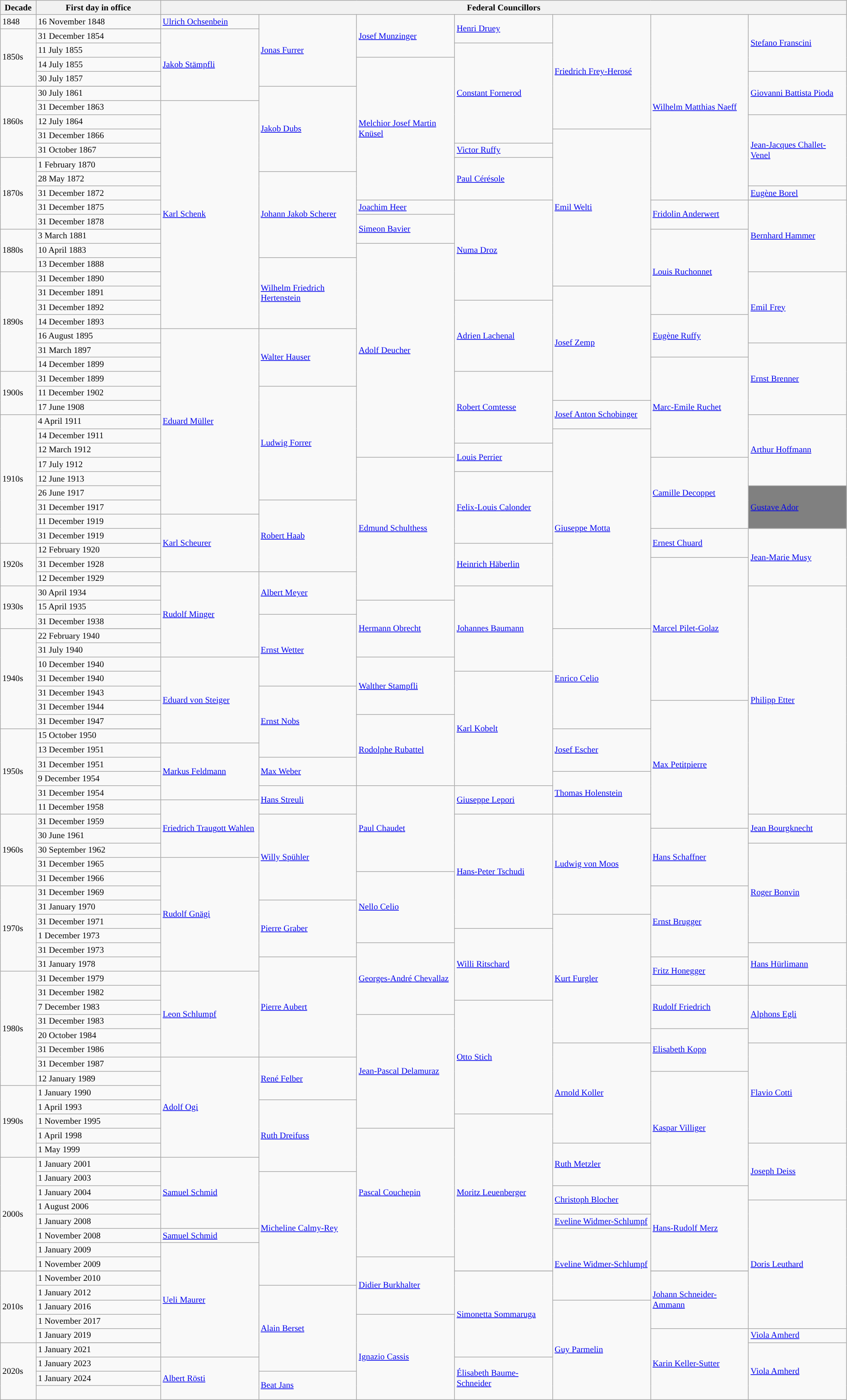<table class="wikitable" style="font-size:80%;">
<tr>
<th style="width:4%;">Decade</th>
<th style="width:14%;">First day in office</th>
<th colspan=7>Federal Councillors</th>
</tr>
<tr>
<td>1848</td>
<td>16 November 1848</td>
<td rowspan="2" style="width:11%;" style="background:"><a href='#'>Ulrich Ochsenbein</a></td>
<td rowspan="7" style="width:11%;" style="background:"><a href='#'>Jonas Furrer</a></td>
<td rowspan="4" style="width:11%;" style="background:"><a href='#'>Josef Munzinger</a></td>
<td rowspan="3" style="width:11%;" style="background:"><a href='#'>Henri Druey</a></td>
<td rowspan="10" style="width:11%;" style="background:"><a href='#'>Friedrich Frey-Herosé</a></td>
<td rowspan="16" style="width:11%;" style="background:"><a href='#'>Wilhelm Matthias Naeff</a></td>
<td rowspan="5" style="width:11%;" style="background:"><a href='#'>Stefano Franscini</a></td>
</tr>
<tr>
<td rowspan="5">1850s</td>
</tr>
<tr>
<td>31 December 1854</td>
<td rowspan="6" style="background:"><a href='#'>Jakob Stämpfli</a></td>
</tr>
<tr>
<td>11 July 1855</td>
<td rowspan="8" style="background:"><a href='#'>Constant Fornerod</a></td>
</tr>
<tr>
<td>14 July 1855</td>
<td rowspan="12" style="background:"><a href='#'>Melchior Josef Martin Knüsel</a></td>
</tr>
<tr>
<td>30 July 1857</td>
<td rowspan="4" style="background:"><a href='#'>Giovanni Battista Pioda</a></td>
</tr>
<tr>
<td rowspan="6">1860s</td>
</tr>
<tr>
<td>30 July 1861</td>
<td rowspan="7" style="background:"><a href='#'>Jakob Dubs</a></td>
</tr>
<tr>
<td>31 December 1863</td>
<td rowspan="19" style="background:"><a href='#'>Karl Schenk</a></td>
</tr>
<tr>
<td>12 July 1864</td>
<td rowspan="6" style="background:"><a href='#'>Jean-Jacques Challet-Venel</a></td>
</tr>
<tr>
<td>31 December 1866</td>
<td rowspan="14" style="background:"><a href='#'>Emil Welti</a></td>
</tr>
<tr>
<td>31 October 1867</td>
<td rowspan="2" style="background:"><a href='#'>Victor Ruffy</a></td>
</tr>
<tr>
<td rowspan="6">1870s</td>
</tr>
<tr>
<td>1 February 1870</td>
<td rowspan="3" style="background:"><a href='#'>Paul Cérésole</a></td>
</tr>
<tr>
<td>28 May 1872</td>
<td rowspan="7" style="background:"><a href='#'>Johann Jakob Scherer</a></td>
</tr>
<tr>
<td>31 December 1872</td>
<td style="background:"><a href='#'>Eugène Borel</a></td>
</tr>
<tr>
<td>31 December 1875</td>
<td style="background:"><a href='#'>Joachim Heer</a></td>
<td rowspan="9" style="background:"><a href='#'>Numa Droz</a></td>
<td rowspan="3" style="background:"><a href='#'>Fridolin Anderwert</a></td>
<td rowspan="7" style="background:"><a href='#'>Bernhard Hammer</a></td>
</tr>
<tr>
<td>31 December 1878</td>
<td rowspan="3" style="background:"><a href='#'>Simeon Bavier</a></td>
</tr>
<tr>
<td rowspan="4">1880s</td>
</tr>
<tr>
<td>3 March 1881</td>
<td rowspan="7" style="background:"><a href='#'>Louis Ruchonnet</a></td>
</tr>
<tr>
<td>10 April 1883</td>
<td rowspan="17" style="background:"><a href='#'>Adolf Deucher</a></td>
</tr>
<tr>
<td>13 December 1888</td>
<td rowspan="6" style="background:"><a href='#'>Wilhelm Friedrich Hertenstein</a></td>
</tr>
<tr>
<td rowspan="8">1890s</td>
</tr>
<tr>
<td>31 December 1890</td>
<td rowspan="5" style="background:"><a href='#'>Emil Frey</a></td>
</tr>
<tr>
<td>31 December 1891</td>
<td rowspan="8" style="background:"><a href='#'>Josef Zemp</a></td>
</tr>
<tr>
<td>31 December 1892</td>
<td rowspan="5" style="background:"><a href='#'>Adrien Lachenal</a></td>
</tr>
<tr>
<td>14 December 1893</td>
<td rowspan="3" style="background:"><a href='#'>Eugène Ruffy</a></td>
</tr>
<tr>
<td>16 August 1895</td>
<td rowspan="14" style="background:"><a href='#'>Eduard Müller</a></td>
<td rowspan="4" style="background:"><a href='#'>Walter Hauser</a></td>
</tr>
<tr>
<td>31 March 1897</td>
<td rowspan="6" style="background:"><a href='#'>Ernst Brenner</a></td>
</tr>
<tr>
<td>14 December 1899</td>
<td rowspan="8" style="background:"><a href='#'>Marc-Emile Ruchet</a></td>
</tr>
<tr>
<td rowspan="3">1900s</td>
<td>31 December 1899</td>
<td rowspan="6" style="background:"><a href='#'>Robert Comtesse</a></td>
</tr>
<tr>
<td>11 December 1902</td>
<td rowspan="9" style="background:"><a href='#'>Ludwig Forrer</a></td>
</tr>
<tr>
<td>17 June 1908</td>
<td rowspan="3" style="background:"><a href='#'>Josef Anton Schobinger</a></td>
</tr>
<tr>
<td rowspan="10">1910s</td>
</tr>
<tr>
<td>4 April 1911</td>
<td rowspan="5" style="background:"><a href='#'>Arthur Hoffmann</a></td>
</tr>
<tr>
<td>14 December 1911</td>
<td rowspan="17" style="background:"><a href='#'>Giuseppe Motta</a></td>
</tr>
<tr>
<td>12 March 1912</td>
<td rowspan="2" style="background:"><a href='#'>Louis Perrier</a></td>
</tr>
<tr>
<td>17 July 1912</td>
<td rowspan="12" style="background:"><a href='#'>Edmund Schulthess</a></td>
<td rowspan="5" style="background:"><a href='#'>Camille Decoppet</a></td>
</tr>
<tr>
<td>12 June 1913</td>
<td rowspan="6" style="background:"><a href='#'>Felix-Louis Calonder</a></td>
</tr>
<tr>
<td>26 June 1917</td>
<td rowspan="3" style="background:gray;"><a href='#'>Gustave Ador</a></td>
</tr>
<tr>
<td>31 December 1917</td>
<td rowspan="6" style="background:"><a href='#'>Robert Haab</a></td>
</tr>
<tr>
<td>11 December 1919</td>
<td rowspan="5" style="background:"><a href='#'>Karl Scheurer</a></td>
</tr>
<tr>
<td>31 December 1919</td>
<td rowspan="3" style="background:"><a href='#'>Ernest Chuard</a></td>
<td rowspan="6" style="background:"><a href='#'>Jean-Marie Musy</a></td>
</tr>
<tr>
<td rowspan="4">1920s</td>
</tr>
<tr>
<td>12 February 1920</td>
<td rowspan="4" style="background:"><a href='#'>Heinrich Häberlin</a></td>
</tr>
<tr>
<td>31 December 1928</td>
<td rowspan="12" style="background:"><a href='#'>Marcel Pilet-Golaz</a></td>
</tr>
<tr>
<td>12 December 1929</td>
<td rowspan="8" style="background:"><a href='#'>Rudolf Minger</a></td>
<td rowspan="4" style="background:"><a href='#'>Albert Meyer</a></td>
</tr>
<tr>
<td rowspan="4">1930s</td>
</tr>
<tr>
<td>30 April 1934</td>
<td rowspan="7" style="background:"><a href='#'>Johannes Baumann</a></td>
<td rowspan="18" style="background:"><a href='#'>Philipp Etter</a></td>
</tr>
<tr>
<td>15 April 1935</td>
<td rowspan="5" style="background:"><a href='#'>Hermann Obrecht</a></td>
</tr>
<tr>
<td>31 December 1938</td>
<td rowspan="6" style="background:"><a href='#'>Ernst Wetter</a></td>
</tr>
<tr>
<td rowspan="8">1940s</td>
</tr>
<tr>
<td>22 February 1940</td>
<td rowspan="8" style="background:"><a href='#'>Enrico Celio</a></td>
</tr>
<tr>
<td>31 July 1940</td>
</tr>
<tr>
<td>10 December 1940</td>
<td rowspan="7" style="background:"><a href='#'>Eduard von Steiger</a></td>
<td rowspan="4" style="background:"><a href='#'>Walther Stampfli</a></td>
</tr>
<tr>
<td>31 December 1940</td>
<td rowspan="9" style="background:"><a href='#'>Karl Kobelt</a></td>
</tr>
<tr>
<td>31 December 1943</td>
<td rowspan="6" style="background:"><a href='#'>Ernst Nobs</a></td>
</tr>
<tr>
<td>31 December 1944</td>
<td rowspan="10" style="background:"><a href='#'>Max Petitpierre</a></td>
</tr>
<tr>
<td>31 December 1947</td>
<td rowspan="6" style="background:"><a href='#'>Rodolphe Rubattel</a></td>
</tr>
<tr>
<td rowspan="7">1950s</td>
</tr>
<tr>
<td>15 October 1950</td>
<td rowspan="3" style="background:"><a href='#'>Josef Escher</a></td>
</tr>
<tr>
<td>13 December 1951</td>
<td rowspan="4" style="background:"><a href='#'>Markus Feldmann</a></td>
</tr>
<tr>
<td>31 December 1951</td>
<td rowspan="2" style="background:"><a href='#'>Max Weber</a></td>
</tr>
<tr>
<td>9 December 1954</td>
<td rowspan="3" style="background:"><a href='#'>Thomas Holenstein</a></td>
</tr>
<tr>
<td>31 December 1954</td>
<td rowspan="2" style="background:"><a href='#'>Hans Streuli</a></td>
<td rowspan="6" style="background:"><a href='#'>Paul Chaudet</a></td>
<td rowspan="2" style="background:"><a href='#'>Giuseppe Lepori</a></td>
</tr>
<tr>
<td>11 December 1958</td>
<td rowspan="4" style="background:"><a href='#'>Friedrich Traugott Wahlen</a></td>
</tr>
<tr>
<td rowspan="5">1960s</td>
<td>31 December 1959</td>
<td rowspan="6" style="background:"><a href='#'>Willy Spühler</a></td>
<td rowspan="8" style="background:"><a href='#'>Hans-Peter Tschudi</a></td>
<td rowspan="7" style="background:"><a href='#'>Ludwig von Moos</a></td>
<td rowspan="2" style="background:"><a href='#'>Jean Bourgknecht</a></td>
</tr>
<tr>
<td>30 June 1961</td>
<td rowspan="4" style="background:"><a href='#'>Hans Schaffner</a></td>
</tr>
<tr>
<td>30 September 1962</td>
<td rowspan="7" style="background:"><a href='#'>Roger Bonvin</a></td>
</tr>
<tr>
<td>31 December 1965</td>
<td rowspan="8" style="background:"><a href='#'>Rudolf Gnägi</a></td>
</tr>
<tr>
<td>31 December 1966</td>
<td rowspan="5" style="background:"><a href='#'>Nello Celio</a></td>
</tr>
<tr>
<td rowspan="6">1970s</td>
<td>31 December 1969</td>
<td rowspan="5" style="background:"><a href='#'>Ernst Brugger</a></td>
</tr>
<tr>
<td>31 January 1970</td>
<td rowspan="4" style="background:"><a href='#'>Pierre Graber</a></td>
</tr>
<tr>
<td>31 December 1971</td>
<td rowspan="9" style="background:"><a href='#'>Kurt Furgler</a></td>
</tr>
<tr>
<td>1 December 1973</td>
<td rowspan="5" style="background:"><a href='#'>Willi Ritschard</a></td>
</tr>
<tr>
<td>31 December 1973</td>
<td rowspan="5" style="background:"><a href='#'>Georges-André Chevallaz</a></td>
<td rowspan="3" style="background:"><a href='#'>Hans Hürlimann</a></td>
</tr>
<tr>
<td>31 January 1978</td>
<td rowspan="7" style="background:"><a href='#'>Pierre Aubert</a></td>
<td rowspan="2" style="background:"><a href='#'>Fritz Honegger</a></td>
</tr>
<tr>
<td rowspan="8">1980s</td>
<td>31 December 1979</td>
<td rowspan="6" style="background:"><a href='#'>Leon Schlumpf</a></td>
</tr>
<tr>
<td>31 December 1982</td>
<td rowspan="3" style="background:"><a href='#'>Rudolf Friedrich</a></td>
<td rowspan="4" style="background:"><a href='#'>Alphons Egli</a></td>
</tr>
<tr>
<td>7 December 1983</td>
<td rowspan="8" style="background:"><a href='#'>Otto Stich</a></td>
</tr>
<tr>
<td>31 December 1983</td>
<td rowspan="8" style="background:"><a href='#'>Jean-Pascal Delamuraz</a></td>
</tr>
<tr>
<td>20 October 1984</td>
<td rowspan="3" style="background:"><a href='#'>Elisabeth Kopp</a></td>
</tr>
<tr>
<td>31 December 1986</td>
<td rowspan="7" style="background:"><a href='#'>Arnold Koller</a></td>
<td rowspan="7" style="background:"><a href='#'>Flavio Cotti</a></td>
</tr>
<tr>
<td>31 December 1987</td>
<td rowspan="8" style="background:"><a href='#'>Adolf Ogi</a></td>
<td rowspan="3" style="background:"><a href='#'>René Felber</a></td>
</tr>
<tr>
<td>12 January 1989</td>
<td rowspan="9" style="background:"><a href='#'>Kaspar Villiger</a></td>
</tr>
<tr>
<td rowspan="5">1990s</td>
<td>1 January 1990</td>
</tr>
<tr>
<td>1 April 1993</td>
<td rowspan="6" style="background:"><a href='#'>Ruth Dreifuss</a></td>
</tr>
<tr>
<td>1 November 1995</td>
<td rowspan="12" style="background:"><a href='#'>Moritz Leuenberger</a></td>
</tr>
<tr>
<td>1 April 1998</td>
<td rowspan="10" style="background:"><a href='#'>Pascal Couchepin</a></td>
</tr>
<tr>
<td>1 May 1999</td>
<td rowspan="4" style="background:"><a href='#'>Ruth Metzler</a></td>
<td rowspan="5" style="background:"><a href='#'>Joseph Deiss</a></td>
</tr>
<tr>
<td rowspan="9">2000s</td>
</tr>
<tr>
<td>1 January 2001</td>
<td rowspan="5" style="background:"><a href='#'>Samuel Schmid</a></td>
</tr>
<tr>
<td>1 January 2003</td>
<td rowspan="9" style="background:"><a href='#'>Micheline Calmy-Rey</a></td>
</tr>
<tr>
<td>1 January 2004</td>
<td rowspan="2" style="background:"><a href='#'>Christoph Blocher</a></td>
<td rowspan="6" style="background:"><a href='#'>Hans-Rudolf Merz</a></td>
</tr>
<tr>
<td>1 August 2006</td>
<td rowspan="10" style="background:"><a href='#'>Doris Leuthard</a></td>
</tr>
<tr>
<td>1 January 2008</td>
<td rowspan="1" style="background:"><a href='#'>Eveline Widmer-Schlumpf</a></td>
</tr>
<tr>
<td>1 November 2008</td>
<td rowspan="1" style="background:"><a href='#'>Samuel Schmid</a></td>
<td rowspan="6" style="background:"><a href='#'>Eveline Widmer-Schlumpf</a></td>
</tr>
<tr>
<td>1 January 2009</td>
<td rowspan="10" style="background:"><a href='#'>Ueli Maurer</a></td>
</tr>
<tr>
<td>1 November 2009</td>
<td rowspan="5" style="background:"><a href='#'>Didier Burkhalter</a></td>
</tr>
<tr>
<td rowspan="6">2010s</td>
</tr>
<tr>
<td>1 November 2010</td>
<td rowspan="7" style="background:"><a href='#'>Simonetta Sommaruga</a></td>
<td rowspan="4" style="background:"><a href='#'>Johann Schneider-Ammann</a></td>
</tr>
<tr>
<td>1 January 2012</td>
<td rowspan="7" style="background:"><a href='#'>Alain Berset</a><br></td>
</tr>
<tr>
<td>1 January 2016</td>
<td rowspan="8" style="background:"><a href='#'>Guy Parmelin</a></td>
</tr>
<tr>
<td>1 November 2017</td>
<td rowspan="7" style="background:"><a href='#'>Ignazio Cassis</a></td>
</tr>
<tr>
<td>1 January 2019</td>
<td rowspan="6" style="background:"><a href='#'>Karin Keller-Sutter</a></td>
<td rowspan="2" style="background:"><a href='#'>Viola Amherd</a><br></td>
</tr>
<tr>
<td rowspan="5">2020s<br></td>
</tr>
<tr>
<td>1 January 2021</td>
<td rowspan="4" style="background:"><a href='#'>Viola Amherd</a></td>
</tr>
<tr>
<td>1 January 2023</td>
<td rowspan="3" style="background:"><a href='#'>Albert Rösti</a></td>
<td rowspan="3" style="background:"><a href='#'>Élisabeth Baume-Schneider</a><br></td>
</tr>
<tr>
<td>1 January 2024</td>
<td rowspan="2" style="background:"><a href='#'>Beat Jans</a></td>
</tr>
<tr>
<td>  <br></td>
</tr>
</table>
